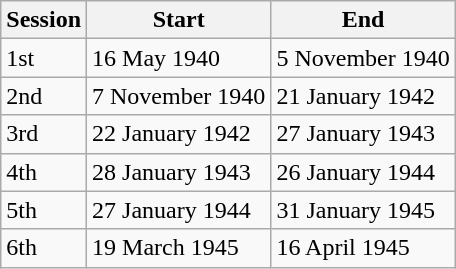<table class="wikitable">
<tr>
<th>Session</th>
<th>Start</th>
<th>End</th>
</tr>
<tr>
<td>1st</td>
<td>16 May 1940</td>
<td>5 November 1940</td>
</tr>
<tr>
<td>2nd</td>
<td>7 November 1940</td>
<td>21 January 1942</td>
</tr>
<tr>
<td>3rd</td>
<td>22 January 1942</td>
<td>27 January 1943</td>
</tr>
<tr>
<td>4th</td>
<td>28 January 1943</td>
<td>26 January 1944</td>
</tr>
<tr>
<td>5th</td>
<td>27 January 1944</td>
<td>31 January 1945</td>
</tr>
<tr>
<td>6th</td>
<td>19 March 1945</td>
<td>16 April 1945</td>
</tr>
</table>
